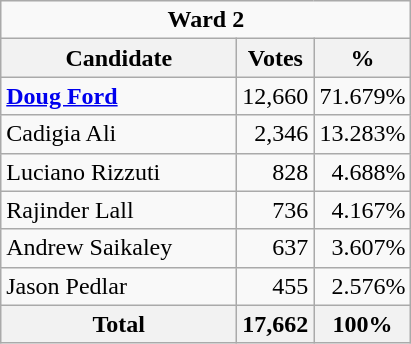<table class="wikitable">
<tr>
<td Colspan="3" align="center"><strong>Ward 2</strong></td>
</tr>
<tr>
<th bgcolor="#DDDDFF" width="150px">Candidate</th>
<th bgcolor="#DDDDFF">Votes</th>
<th bgcolor="#DDDDFF">%</th>
</tr>
<tr>
<td><strong><a href='#'>Doug Ford</a></strong></td>
<td align=right>12,660</td>
<td align=right>71.679%</td>
</tr>
<tr>
<td>Cadigia Ali</td>
<td align=right>2,346</td>
<td align=right>13.283%</td>
</tr>
<tr>
<td>Luciano Rizzuti</td>
<td align=right>828</td>
<td align=right>4.688%</td>
</tr>
<tr>
<td>Rajinder Lall</td>
<td align=right>736</td>
<td align=right>4.167%</td>
</tr>
<tr>
<td>Andrew Saikaley</td>
<td align=right>637</td>
<td align=right>3.607%</td>
</tr>
<tr>
<td>Jason Pedlar</td>
<td align=right>455</td>
<td align=right>2.576%</td>
</tr>
<tr>
<th>Total</th>
<th align=right>17,662</th>
<th align=right>100%</th>
</tr>
</table>
